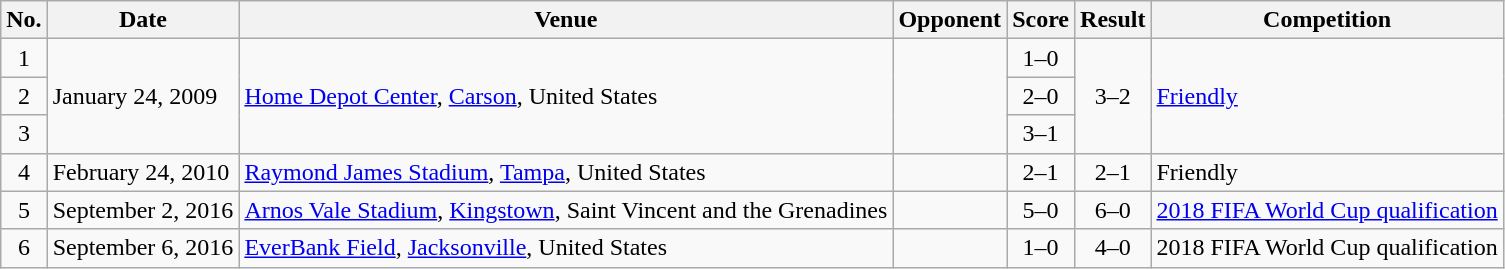<table class="wikitable sortable">
<tr>
<th scope="col">No.</th>
<th scope="col">Date</th>
<th scope="col">Venue</th>
<th scope="col">Opponent</th>
<th scope="col">Score</th>
<th scope="col">Result</th>
<th scope="col">Competition</th>
</tr>
<tr>
<td align="center">1</td>
<td rowspan="3">January 24, 2009</td>
<td rowspan="3"><a href='#'>Home Depot Center</a>, <a href='#'>Carson</a>, United States</td>
<td rowspan="3"></td>
<td align="center">1–0</td>
<td rowspan="3" align="center">3–2</td>
<td rowspan="3"><a href='#'>Friendly</a></td>
</tr>
<tr>
<td align="center">2</td>
<td align="center">2–0</td>
</tr>
<tr>
<td align="center">3</td>
<td align="center">3–1</td>
</tr>
<tr>
<td align="center">4</td>
<td>February 24, 2010</td>
<td><a href='#'>Raymond James Stadium</a>, <a href='#'>Tampa</a>, United States</td>
<td></td>
<td align="center">2–1</td>
<td align="center">2–1</td>
<td>Friendly</td>
</tr>
<tr>
<td align="center">5</td>
<td>September 2, 2016</td>
<td><a href='#'>Arnos Vale Stadium</a>, <a href='#'>Kingstown</a>, Saint Vincent and the Grenadines</td>
<td></td>
<td align="center">5–0</td>
<td align="center">6–0</td>
<td><a href='#'>2018 FIFA World Cup qualification</a></td>
</tr>
<tr>
<td align="center">6</td>
<td>September 6, 2016</td>
<td><a href='#'>EverBank Field</a>, <a href='#'>Jacksonville</a>, United States</td>
<td></td>
<td align="center">1–0</td>
<td align="center">4–0</td>
<td>2018 FIFA World Cup qualification</td>
</tr>
</table>
